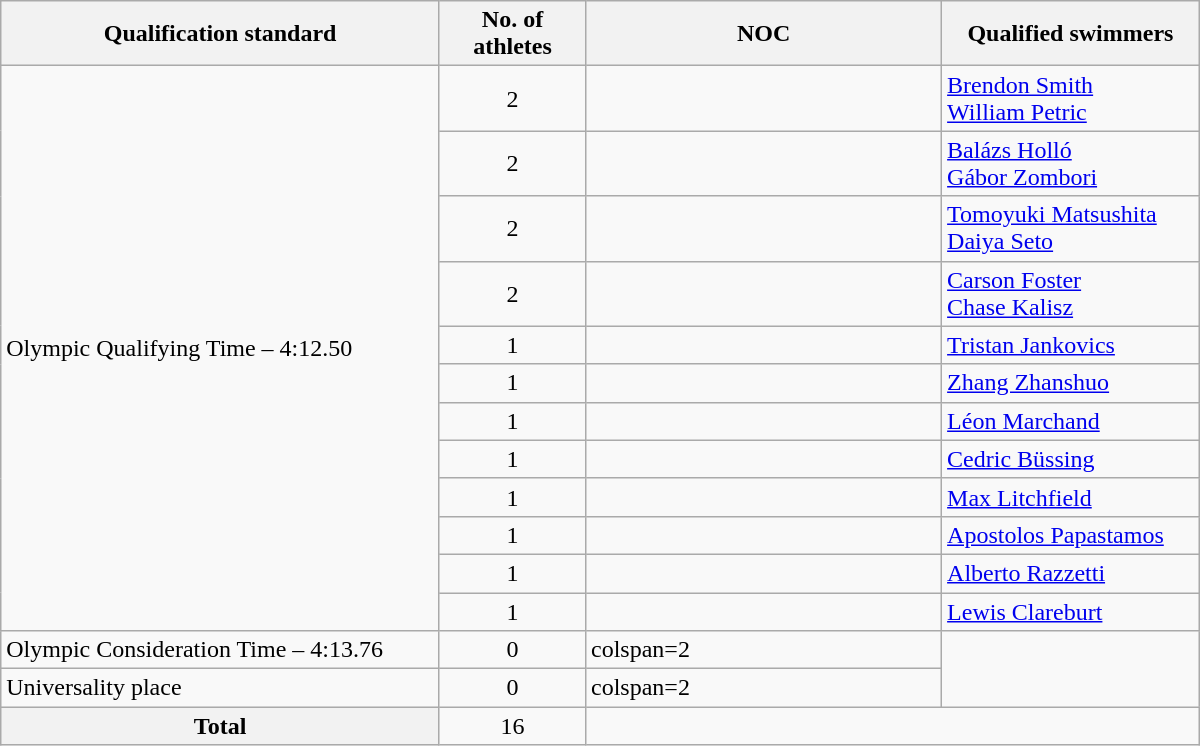<table class=wikitable style="text-align:left" width=800>
<tr>
<th scope="col">Qualification standard</th>
<th scope="col" width =90>No. of athletes</th>
<th scope="col" width =230>NOC</th>
<th scope="col">Qualified swimmers</th>
</tr>
<tr>
<td rowspan=12>Olympic Qualifying Time – 4:12.50</td>
<td align=center>2</td>
<td></td>
<td><a href='#'>Brendon Smith</a><br><a href='#'>William Petric</a></td>
</tr>
<tr>
<td align=center>2</td>
<td></td>
<td><a href='#'>Balázs Holló</a><br><a href='#'>Gábor Zombori</a></td>
</tr>
<tr>
<td align=center>2</td>
<td></td>
<td><a href='#'>Tomoyuki Matsushita</a><br><a href='#'>Daiya Seto</a></td>
</tr>
<tr>
<td align=center>2</td>
<td></td>
<td><a href='#'>Carson Foster</a><br><a href='#'>Chase Kalisz</a></td>
</tr>
<tr>
<td align=center>1</td>
<td></td>
<td><a href='#'>Tristan Jankovics</a></td>
</tr>
<tr>
<td align=center>1</td>
<td></td>
<td><a href='#'>Zhang Zhanshuo</a></td>
</tr>
<tr>
<td align=center>1</td>
<td></td>
<td><a href='#'>Léon Marchand</a></td>
</tr>
<tr>
<td align=center>1</td>
<td></td>
<td><a href='#'>Cedric Büssing</a></td>
</tr>
<tr>
<td align=center>1</td>
<td></td>
<td><a href='#'>Max Litchfield</a></td>
</tr>
<tr>
<td align=center>1</td>
<td></td>
<td><a href='#'>Apostolos Papastamos</a></td>
</tr>
<tr>
<td align=center>1</td>
<td></td>
<td><a href='#'>Alberto Razzetti</a></td>
</tr>
<tr>
<td align=center>1</td>
<td></td>
<td><a href='#'>Lewis Clareburt</a></td>
</tr>
<tr>
<td>Olympic Consideration Time – 4:13.76</td>
<td align=center>0</td>
<td>colspan=2 </td>
</tr>
<tr>
<td>Universality place</td>
<td align=center>0</td>
<td>colspan=2 </td>
</tr>
<tr>
<th scope="row">Total</th>
<td align=center>16</td>
<td colspan=2></td>
</tr>
</table>
